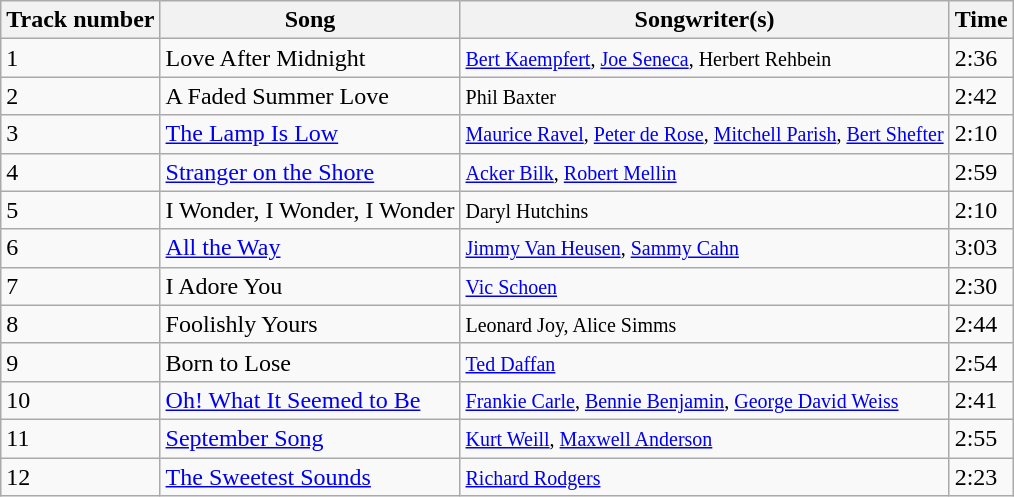<table class="wikitable">
<tr>
<th>Track number</th>
<th>Song</th>
<th>Songwriter(s)</th>
<th>Time</th>
</tr>
<tr>
<td>1</td>
<td>Love After Midnight</td>
<td><small><a href='#'>Bert Kaempfert</a>, <a href='#'>Joe Seneca</a>, Herbert Rehbein</small></td>
<td>2:36</td>
</tr>
<tr>
<td>2</td>
<td>A Faded Summer Love</td>
<td><small>Phil Baxter</small></td>
<td>2:42</td>
</tr>
<tr>
<td>3</td>
<td><a href='#'>The Lamp Is Low</a></td>
<td><small><a href='#'>Maurice Ravel</a>, <a href='#'>Peter de Rose</a>, <a href='#'>Mitchell Parish</a>, <a href='#'>Bert Shefter</a></small></td>
<td>2:10</td>
</tr>
<tr>
<td>4</td>
<td><a href='#'>Stranger on the Shore</a></td>
<td><small><a href='#'>Acker Bilk</a>, <a href='#'>Robert Mellin</a></small></td>
<td>2:59</td>
</tr>
<tr>
<td>5</td>
<td>I Wonder, I Wonder, I Wonder</td>
<td><small>Daryl Hutchins</small></td>
<td>2:10</td>
</tr>
<tr>
<td>6</td>
<td><a href='#'>All the Way</a></td>
<td><small><a href='#'>Jimmy Van Heusen</a>, <a href='#'>Sammy Cahn</a></small></td>
<td>3:03</td>
</tr>
<tr>
<td>7</td>
<td>I Adore You</td>
<td><small><a href='#'>Vic Schoen</a></small></td>
<td>2:30</td>
</tr>
<tr>
<td>8</td>
<td>Foolishly Yours</td>
<td><small>Leonard Joy, Alice Simms</small></td>
<td>2:44</td>
</tr>
<tr>
<td>9</td>
<td>Born to Lose</td>
<td><small><a href='#'>Ted Daffan</a></small></td>
<td>2:54</td>
</tr>
<tr>
<td>10</td>
<td><a href='#'>Oh! What It Seemed to Be</a></td>
<td><small><a href='#'>Frankie Carle</a>, <a href='#'>Bennie Benjamin</a>, <a href='#'>George David Weiss</a></small></td>
<td>2:41</td>
</tr>
<tr>
<td>11</td>
<td><a href='#'>September Song</a></td>
<td><small><a href='#'>Kurt Weill</a>, <a href='#'>Maxwell Anderson</a></small></td>
<td>2:55</td>
</tr>
<tr>
<td>12</td>
<td><a href='#'>The Sweetest Sounds</a></td>
<td><small><a href='#'>Richard Rodgers</a></small></td>
<td>2:23</td>
</tr>
</table>
